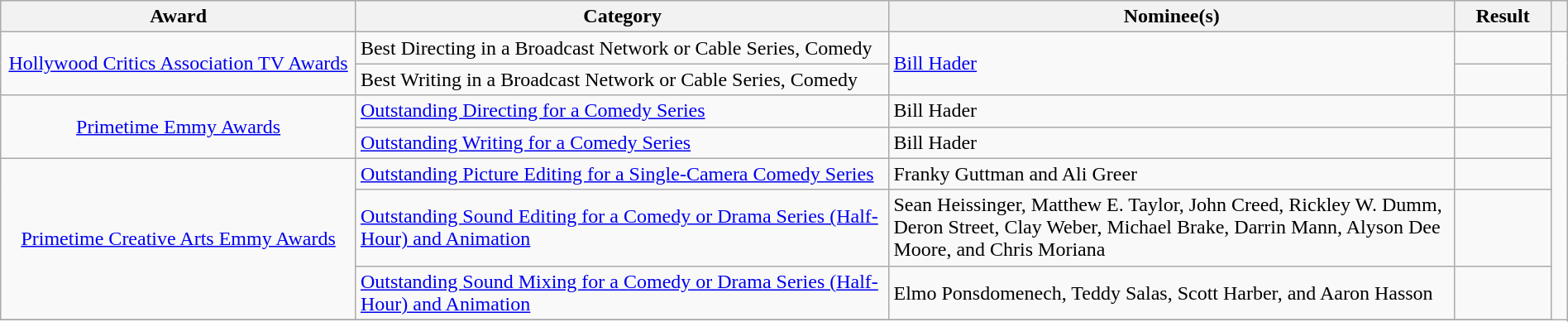<table class="wikitable sortable" style="width:100%">
<tr>
<th scope="col" style="width:22%;">Award</th>
<th scope="col" style="width:33%;">Category</th>
<th scope="col" style="width:35%;">Nominee(s)</th>
<th scope="col" style="width:6%;">Result</th>
<th scope="col" class="unsortable" style="width:1%;"></th>
</tr>
<tr>
<td align="center" rowspan="2"><a href='#'>Hollywood Critics Association TV Awards</a></td>
<td>Best Directing in a Broadcast Network or Cable Series, Comedy</td>
<td rowspan="2"><a href='#'>Bill Hader</a></td>
<td></td>
<td rowspan="2" align="center"></td>
</tr>
<tr>
<td>Best Writing in a Broadcast Network or Cable Series, Comedy</td>
<td></td>
</tr>
<tr>
<td align="center" rowspan="2"><a href='#'>Primetime Emmy Awards</a></td>
<td><a href='#'>Outstanding Directing for a Comedy Series</a></td>
<td>Bill Hader</td>
<td></td>
<td align="center" rowspan="11"></td>
</tr>
<tr>
<td><a href='#'>Outstanding Writing for a Comedy Series</a></td>
<td>Bill Hader</td>
<td></td>
</tr>
<tr>
<td align="center" rowspan="3"><a href='#'>Primetime Creative Arts Emmy Awards</a></td>
<td><a href='#'>Outstanding Picture Editing for a Single-Camera Comedy Series</a></td>
<td>Franky Guttman and Ali Greer</td>
<td></td>
</tr>
<tr>
<td><a href='#'>Outstanding Sound Editing for a Comedy or Drama Series (Half-Hour) and Animation</a></td>
<td>Sean Heissinger, Matthew E. Taylor, John Creed, Rickley W. Dumm, Deron Street, Clay Weber, Michael Brake, Darrin Mann, Alyson Dee Moore, and Chris Moriana</td>
<td></td>
</tr>
<tr>
<td><a href='#'>Outstanding Sound Mixing for a Comedy or Drama Series (Half-Hour) and Animation</a></td>
<td>Elmo Ponsdomenech, Teddy Salas, Scott Harber, and Aaron Hasson</td>
<td></td>
</tr>
<tr>
</tr>
</table>
